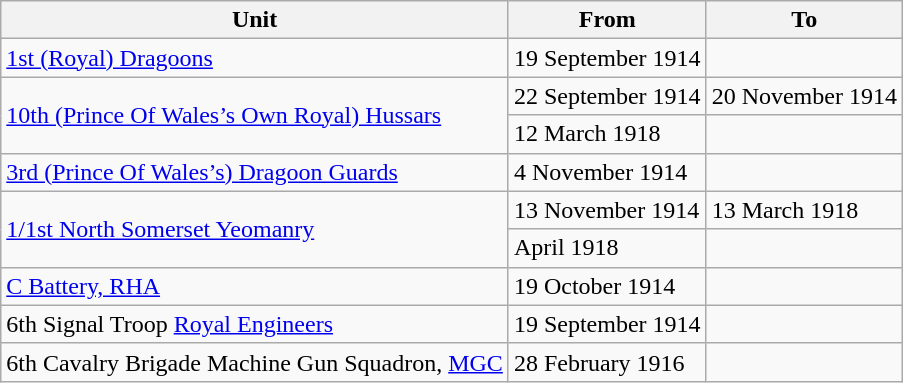<table class="wikitable">
<tr>
<th>Unit</th>
<th>From</th>
<th>To</th>
</tr>
<tr>
<td><a href='#'>1st (Royal) Dragoons</a></td>
<td>19 September 1914</td>
<td></td>
</tr>
<tr>
<td rowspan=2><a href='#'>10th (Prince Of Wales’s Own Royal) Hussars</a></td>
<td>22 September 1914</td>
<td>20 November 1914</td>
</tr>
<tr>
<td>12 March 1918</td>
<td></td>
</tr>
<tr>
<td><a href='#'>3rd (Prince Of Wales’s) Dragoon Guards</a></td>
<td>4 November 1914</td>
<td></td>
</tr>
<tr>
<td rowspan=2><a href='#'>1/1st North Somerset Yeomanry</a></td>
<td>13 November 1914</td>
<td>13 March 1918</td>
</tr>
<tr>
<td>April 1918</td>
<td></td>
</tr>
<tr>
<td><a href='#'>C Battery, RHA</a></td>
<td>19 October 1914</td>
<td></td>
</tr>
<tr>
<td>6th Signal Troop <a href='#'>Royal Engineers</a></td>
<td>19 September 1914</td>
<td></td>
</tr>
<tr>
<td>6th Cavalry Brigade Machine Gun Squadron, <a href='#'>MGC</a></td>
<td>28 February 1916</td>
<td></td>
</tr>
</table>
